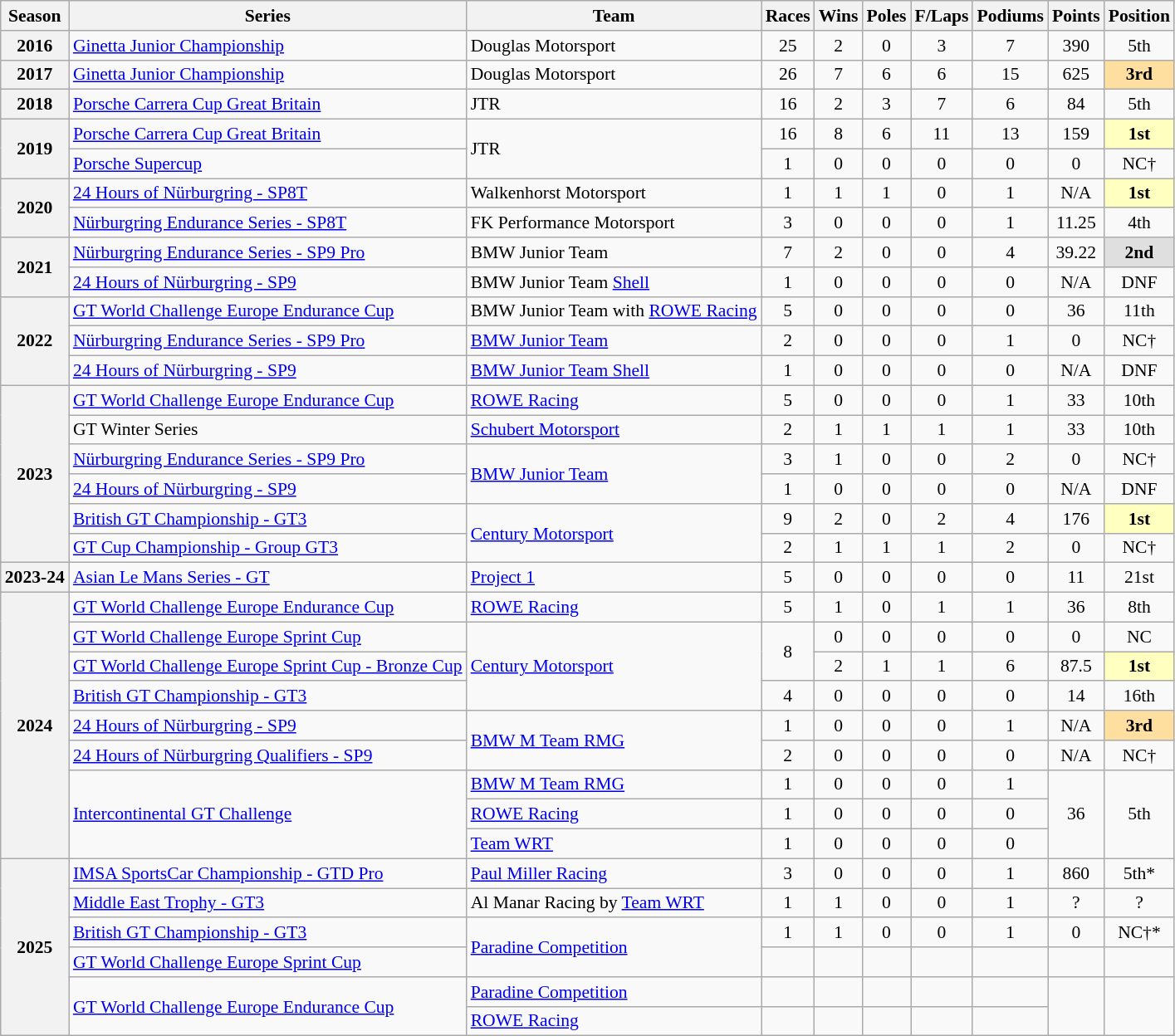<table class="wikitable" style="font-size: 90%; text-align:center">
<tr>
<th>Season</th>
<th>Series</th>
<th>Team</th>
<th>Races</th>
<th>Wins</th>
<th>Poles</th>
<th>F/Laps</th>
<th>Podiums</th>
<th>Points</th>
<th>Position</th>
</tr>
<tr>
<th>2016</th>
<td align=left><a href='#'>Ginetta Junior Championship</a></td>
<td align=left>Douglas Motorsport</td>
<td>25</td>
<td>2</td>
<td>0</td>
<td>3</td>
<td>7</td>
<td>390</td>
<td>5th</td>
</tr>
<tr>
<th>2017</th>
<td align=left><a href='#'>Ginetta Junior Championship</a></td>
<td align=left>Douglas Motorsport</td>
<td>26</td>
<td>7</td>
<td>6</td>
<td>6</td>
<td>15</td>
<td>625</td>
<td style="background:#FFDF9F;"><strong>3rd</strong></td>
</tr>
<tr>
<th>2018</th>
<td align=left><a href='#'>Porsche Carrera Cup Great Britain</a></td>
<td align=left>JTR</td>
<td>16</td>
<td>2</td>
<td>3</td>
<td>7</td>
<td>6</td>
<td>84</td>
<td>5th</td>
</tr>
<tr>
<th rowspan="2">2019</th>
<td align=left><a href='#'>Porsche Carrera Cup Great Britain</a></td>
<td rowspan="2" align="left">JTR</td>
<td>16</td>
<td>8</td>
<td>6</td>
<td>11</td>
<td>13</td>
<td>159</td>
<td style="background: #ffffbf;"><strong>1st</strong></td>
</tr>
<tr>
<td align=left><a href='#'>Porsche Supercup</a></td>
<td>1</td>
<td>0</td>
<td>0</td>
<td>0</td>
<td>0</td>
<td>0</td>
<td>NC†</td>
</tr>
<tr>
<th rowspan="2">2020</th>
<td align=left><a href='#'>24 Hours of Nürburgring - SP8T</a></td>
<td align=left>Walkenhorst Motorsport</td>
<td>1</td>
<td>1</td>
<td>1</td>
<td>0</td>
<td>1</td>
<td>N/A</td>
<td style="background: #ffffbf;"><strong>1st</strong></td>
</tr>
<tr>
<td align="left"><a href='#'>Nürburgring Endurance Series - SP8T</a></td>
<td align="left">FK Performance Motorsport</td>
<td>3</td>
<td>0</td>
<td>0</td>
<td>0</td>
<td>1</td>
<td>11.25</td>
<td>4th</td>
</tr>
<tr>
<th rowspan="2">2021</th>
<td align="left"><a href='#'>Nürburgring Endurance Series - SP9 Pro</a></td>
<td align="left">BMW Junior Team</td>
<td>7</td>
<td>2</td>
<td>0</td>
<td>0</td>
<td>4</td>
<td>39.22</td>
<td style="background: #DFDFDF;"><strong>2nd</strong></td>
</tr>
<tr>
<td align="left"><a href='#'>24 Hours of Nürburgring - SP9</a></td>
<td align="left">BMW Junior Team <a href='#'>Shell</a></td>
<td>1</td>
<td>0</td>
<td>0</td>
<td>0</td>
<td>0</td>
<td>N/A</td>
<td>DNF</td>
</tr>
<tr>
<th rowspan="3">2022</th>
<td align="left"><a href='#'>GT World Challenge Europe Endurance Cup</a></td>
<td align="left">BMW Junior Team with <a href='#'>ROWE Racing</a></td>
<td>5</td>
<td>0</td>
<td>0</td>
<td>0</td>
<td>0</td>
<td>36</td>
<td>11th</td>
</tr>
<tr>
<td align="left"><a href='#'>Nürburgring Endurance Series - SP9 Pro</a></td>
<td align="left"><a href='#'>BMW Junior Team</a></td>
<td>2</td>
<td>0</td>
<td>0</td>
<td>0</td>
<td>1</td>
<td>0</td>
<td>NC†</td>
</tr>
<tr>
<td align="left"><a href='#'>24 Hours of Nürburgring - SP9</a></td>
<td align="left"><a href='#'>BMW Junior Team Shell</a></td>
<td>1</td>
<td>0</td>
<td>0</td>
<td>0</td>
<td>0</td>
<td>N/A</td>
<td>DNF</td>
</tr>
<tr>
<th rowspan="6">2023</th>
<td align="left"><a href='#'>GT World Challenge Europe Endurance Cup</a></td>
<td align="left"><a href='#'>ROWE Racing</a></td>
<td>5</td>
<td>0</td>
<td>0</td>
<td>0</td>
<td>1</td>
<td>33</td>
<td>10th</td>
</tr>
<tr>
<td align="left">GT Winter Series</td>
<td align="left"><a href='#'>Schubert Motorsport</a></td>
<td>2</td>
<td>1</td>
<td>1</td>
<td>1</td>
<td>1</td>
<td>33</td>
<td>10th</td>
</tr>
<tr>
<td align="left"><a href='#'>Nürburgring Endurance Series - SP9 Pro</a></td>
<td rowspan="2" align="left"><a href='#'>BMW Junior Team</a></td>
<td>3</td>
<td>1</td>
<td>0</td>
<td>0</td>
<td>2</td>
<td>0</td>
<td>NC†</td>
</tr>
<tr>
<td align="left"><a href='#'>24 Hours of Nürburgring - SP9</a></td>
<td>1</td>
<td>0</td>
<td>0</td>
<td>0</td>
<td>0</td>
<td>N/A</td>
<td>DNF</td>
</tr>
<tr>
<td align="left"><a href='#'>British GT Championship - GT3</a></td>
<td rowspan="2" align="left"><a href='#'>Century Motorsport</a></td>
<td>9</td>
<td>2</td>
<td>0</td>
<td>2</td>
<td>4</td>
<td>176</td>
<td style="background:#FFFFBF;"><strong>1st</strong></td>
</tr>
<tr>
<td align=left><a href='#'>GT Cup Championship - Group GT3</a></td>
<td>2</td>
<td>1</td>
<td>1</td>
<td>1</td>
<td>2</td>
<td>0</td>
<td>NC†</td>
</tr>
<tr>
<th>2023-24</th>
<td align=left><a href='#'>Asian Le Mans Series - GT</a></td>
<td align=left><a href='#'>Project 1</a></td>
<td>5</td>
<td>0</td>
<td>0</td>
<td>0</td>
<td>0</td>
<td>11</td>
<td>21st</td>
</tr>
<tr>
<th rowspan="9">2024</th>
<td align=left><a href='#'>GT World Challenge Europe Endurance Cup</a></td>
<td align=left><a href='#'>ROWE Racing</a></td>
<td>5</td>
<td>1</td>
<td>0</td>
<td>1</td>
<td>1</td>
<td>36</td>
<td>8th</td>
</tr>
<tr>
<td align=left><a href='#'>GT World Challenge Europe Sprint Cup</a></td>
<td rowspan=3 align=left><a href='#'>Century Motorsport</a></td>
<td rowspan=2>8</td>
<td>0</td>
<td>0</td>
<td>0</td>
<td>0</td>
<td>0</td>
<td>NC</td>
</tr>
<tr>
<td align=left><a href='#'>GT World Challenge Europe Sprint Cup - Bronze Cup</a></td>
<td>2</td>
<td>1</td>
<td>1</td>
<td>6</td>
<td>87.5</td>
<td style="background:#FFFFBF;"><strong>1st</strong></td>
</tr>
<tr>
<td align="left"><a href='#'>British GT Championship - GT3</a></td>
<td>4</td>
<td>0</td>
<td>0</td>
<td>0</td>
<td>0</td>
<td>14</td>
<td>16th</td>
</tr>
<tr>
<td align=left><a href='#'>24 Hours of Nürburgring - SP9</a></td>
<td rowspan="2" align="left"><a href='#'>BMW M Team RMG</a></td>
<td>1</td>
<td>0</td>
<td>0</td>
<td>0</td>
<td>1</td>
<td>N/A</td>
<td style="background:#FFDF9F;"><strong>3rd</strong></td>
</tr>
<tr>
<td align=left><a href='#'>24 Hours of Nürburgring Qualifiers - SP9</a></td>
<td>2</td>
<td>0</td>
<td>0</td>
<td>0</td>
<td>0</td>
<td>N/A</td>
<td>NC†</td>
</tr>
<tr>
<td rowspan="3" align=left><a href='#'>Intercontinental GT Challenge</a></td>
<td align="left"><a href='#'>BMW M Team RMG</a></td>
<td>1</td>
<td>0</td>
<td>0</td>
<td>0</td>
<td>1</td>
<td rowspan="3">36</td>
<td rowspan="3">5th</td>
</tr>
<tr>
<td align="left"><a href='#'>ROWE Racing</a></td>
<td>1</td>
<td>0</td>
<td>0</td>
<td>0</td>
<td>0</td>
</tr>
<tr>
<td align="left"><a href='#'>Team WRT</a></td>
<td>1</td>
<td>0</td>
<td>0</td>
<td>0</td>
<td>0</td>
</tr>
<tr>
<th rowspan="6">2025</th>
<td align=left><a href='#'>IMSA SportsCar Championship - GTD Pro</a></td>
<td align=left><a href='#'>Paul Miller Racing</a></td>
<td>3</td>
<td>0</td>
<td>0</td>
<td>0</td>
<td>1</td>
<td>860</td>
<td>5th*</td>
</tr>
<tr>
<td align=left><a href='#'>Middle East Trophy - GT3</a></td>
<td align=left>Al Manar Racing by <a href='#'>Team WRT</a></td>
<td>1</td>
<td>1</td>
<td>0</td>
<td>0</td>
<td>1</td>
<td>?</td>
<td>?</td>
</tr>
<tr>
<td align=left><a href='#'>British GT Championship - GT3</a></td>
<td rowspan="2" align="left"><a href='#'>Paradine Competition</a></td>
<td>1</td>
<td>1</td>
<td>0</td>
<td>0</td>
<td>1</td>
<td>0</td>
<td>NC†*</td>
</tr>
<tr>
<td align=left><a href='#'>GT World Challenge Europe Sprint Cup</a></td>
<td></td>
<td></td>
<td></td>
<td></td>
<td></td>
<td></td>
<td></td>
</tr>
<tr>
<td rowspan="2" align="left"><a href='#'>GT World Challenge Europe Endurance Cup</a></td>
<td align=left><a href='#'>Paradine Competition</a></td>
<td></td>
<td></td>
<td></td>
<td></td>
<td></td>
<td rowspan="2"></td>
<td rowspan="2"></td>
</tr>
<tr>
<td align=left><a href='#'>ROWE Racing</a></td>
<td></td>
<td></td>
<td></td>
<td></td>
<td></td>
</tr>
</table>
